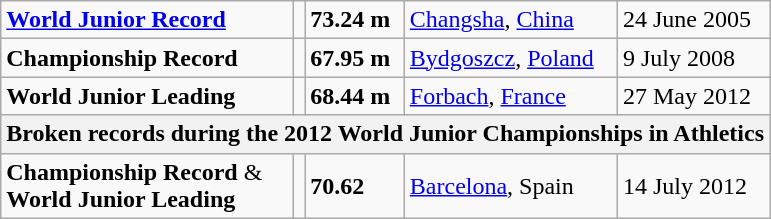<table class="wikitable">
<tr>
<td><strong><a href='#'>World Junior Record</a></strong></td>
<td></td>
<td><strong>73.24 m</strong></td>
<td><a href='#'>Changsha</a>, <a href='#'>China</a></td>
<td>24 June 2005</td>
</tr>
<tr>
<td><strong>Championship Record</strong></td>
<td></td>
<td><strong>67.95 m</strong></td>
<td><a href='#'>Bydgoszcz</a>, <a href='#'>Poland</a></td>
<td>9 July 2008</td>
</tr>
<tr>
<td><strong>World Junior Leading</strong></td>
<td></td>
<td><strong>68.44 m</strong></td>
<td><a href='#'>Forbach</a>, <a href='#'>France</a></td>
<td>27 May 2012</td>
</tr>
<tr>
<th colspan="5">Broken records during the 2012 World Junior Championships in Athletics</th>
</tr>
<tr>
<td><strong>Championship Record</strong> &<br><strong>World Junior Leading</strong></td>
<td></td>
<td><strong>70.62</strong></td>
<td><a href='#'>Barcelona</a>, Spain</td>
<td>14 July 2012</td>
</tr>
</table>
